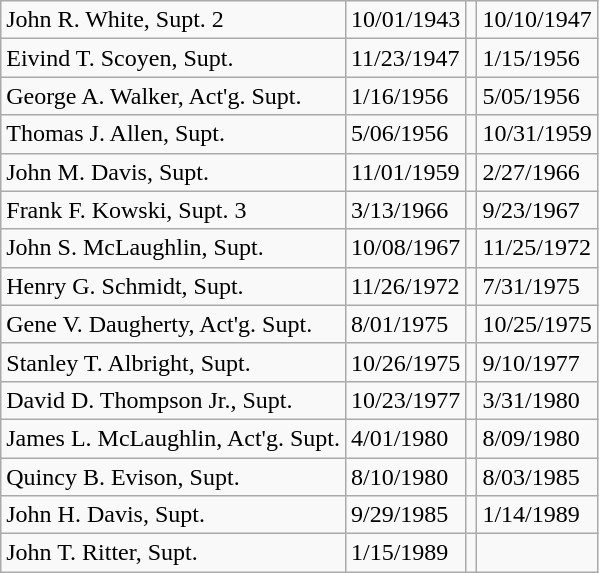<table class="wikitable">
<tr>
<td>John R. White, Supt. 2</td>
<td>10/01/1943</td>
<td></td>
<td>10/10/1947</td>
</tr>
<tr>
<td>Eivind T. Scoyen, Supt.</td>
<td>11/23/1947</td>
<td></td>
<td>1/15/1956</td>
</tr>
<tr>
<td>George A. Walker, Act'g. Supt.</td>
<td>1/16/1956</td>
<td></td>
<td>5/05/1956</td>
</tr>
<tr>
<td>Thomas J. Allen, Supt.</td>
<td>5/06/1956</td>
<td></td>
<td>10/31/1959</td>
</tr>
<tr>
<td>John M. Davis, Supt.</td>
<td>11/01/1959</td>
<td></td>
<td>2/27/1966</td>
</tr>
<tr>
<td>Frank F. Kowski, Supt. 3</td>
<td>3/13/1966</td>
<td></td>
<td>9/23/1967</td>
</tr>
<tr>
<td>John S. McLaughlin, Supt.</td>
<td>10/08/1967</td>
<td></td>
<td>11/25/1972</td>
</tr>
<tr>
<td>Henry G. Schmidt, Supt.</td>
<td>11/26/1972</td>
<td></td>
<td>7/31/1975</td>
</tr>
<tr>
<td>Gene V. Daugherty, Act'g. Supt.</td>
<td>8/01/1975</td>
<td></td>
<td>10/25/1975</td>
</tr>
<tr>
<td>Stanley T. Albright, Supt.</td>
<td>10/26/1975</td>
<td></td>
<td>9/10/1977</td>
</tr>
<tr>
<td>David D. Thompson Jr., Supt.</td>
<td>10/23/1977</td>
<td></td>
<td>3/31/1980</td>
</tr>
<tr>
<td>James L. McLaughlin, Act'g. Supt.</td>
<td>4/01/1980</td>
<td></td>
<td>8/09/1980</td>
</tr>
<tr>
<td>Quincy B. Evison, Supt.</td>
<td>8/10/1980</td>
<td></td>
<td>8/03/1985</td>
</tr>
<tr>
<td>John H. Davis, Supt.</td>
<td>9/29/1985</td>
<td></td>
<td>1/14/1989</td>
</tr>
<tr>
<td>John T. Ritter, Supt.</td>
<td>1/15/1989</td>
<td></td>
<td></td>
</tr>
</table>
